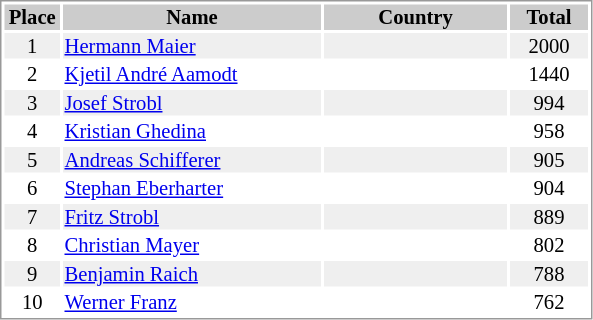<table border="0" style="border: 1px solid #999; background-color:#FFFFFF; text-align:center; font-size:86%; line-height:15px;">
<tr align="center" bgcolor="#CCCCCC">
<th width=35>Place</th>
<th width=170>Name</th>
<th width=120>Country</th>
<th width=50>Total</th>
</tr>
<tr bgcolor="#EFEFEF">
<td>1</td>
<td align="left"><a href='#'>Hermann Maier</a></td>
<td align="left"></td>
<td>2000</td>
</tr>
<tr>
<td>2</td>
<td align="left"><a href='#'>Kjetil André Aamodt</a></td>
<td align="left"></td>
<td>1440</td>
</tr>
<tr bgcolor="#EFEFEF">
<td>3</td>
<td align="left"><a href='#'>Josef Strobl</a></td>
<td align="left"></td>
<td>994</td>
</tr>
<tr>
<td>4</td>
<td align="left"><a href='#'>Kristian Ghedina</a></td>
<td align="left"></td>
<td>958</td>
</tr>
<tr bgcolor="#EFEFEF">
<td>5</td>
<td align="left"><a href='#'>Andreas Schifferer</a></td>
<td align="left"></td>
<td>905</td>
</tr>
<tr>
<td>6</td>
<td align="left"><a href='#'>Stephan Eberharter</a></td>
<td align="left"></td>
<td>904</td>
</tr>
<tr bgcolor="#EFEFEF">
<td>7</td>
<td align="left"><a href='#'>Fritz Strobl</a></td>
<td align="left"></td>
<td>889</td>
</tr>
<tr>
<td>8</td>
<td align="left"><a href='#'>Christian Mayer</a></td>
<td align="left"></td>
<td>802</td>
</tr>
<tr bgcolor="#EFEFEF">
<td>9</td>
<td align="left"><a href='#'>Benjamin Raich</a></td>
<td align="left"></td>
<td>788</td>
</tr>
<tr>
<td>10</td>
<td align="left"><a href='#'>Werner Franz</a></td>
<td align="left"></td>
<td>762</td>
</tr>
</table>
